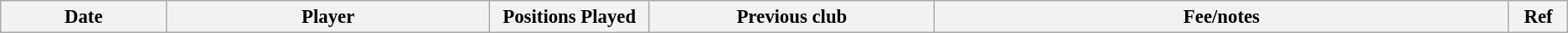<table class="wikitable" style="text-align:left; font-size:95%;">
<tr>
<th style="width:125px;">Date</th>
<th style="width:250px;">Player</th>
<th style="width:120px;">Positions Played</th>
<th style="width:220px;">Previous club</th>
<th style="width:450px;">Fee/notes</th>
<th style="width:40px;">Ref</th>
</tr>
</table>
